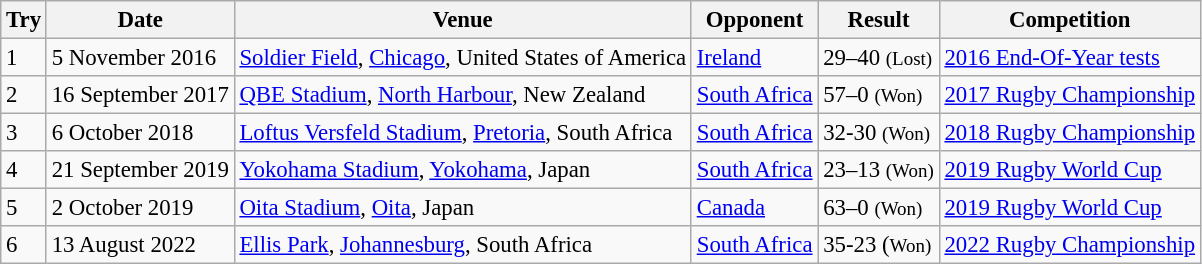<table class="wikitable sortable" style="text-align:left; font-size:95%">
<tr>
<th>Try</th>
<th>Date</th>
<th>Venue</th>
<th>Opponent</th>
<th>Result</th>
<th>Competition</th>
</tr>
<tr>
<td>1</td>
<td>5 November 2016</td>
<td><a href='#'>Soldier Field</a>, <a href='#'>Chicago</a>, United States of America</td>
<td><a href='#'>Ireland</a></td>
<td>29–40 <small>(Lost)</small></td>
<td><a href='#'>2016 End-Of-Year tests</a></td>
</tr>
<tr>
<td>2</td>
<td>16 September 2017</td>
<td><a href='#'>QBE Stadium</a>, <a href='#'>North Harbour</a>, New Zealand</td>
<td><a href='#'>South Africa</a></td>
<td>57–0 <small>(Won)</small></td>
<td><a href='#'>2017 Rugby Championship</a></td>
</tr>
<tr>
<td>3</td>
<td>6 October 2018</td>
<td><a href='#'>Loftus Versfeld Stadium</a>, <a href='#'>Pretoria</a>, South Africa</td>
<td><a href='#'>South Africa</a></td>
<td>32-30 <small>(Won)</small></td>
<td><a href='#'>2018 Rugby Championship</a></td>
</tr>
<tr>
<td>4</td>
<td>21 September 2019</td>
<td><a href='#'>Yokohama Stadium</a>, <a href='#'>Yokohama</a>, Japan</td>
<td><a href='#'>South Africa</a></td>
<td>23–13 <small>(Won)</small></td>
<td><a href='#'>2019 Rugby World Cup</a></td>
</tr>
<tr>
<td>5</td>
<td>2 October 2019</td>
<td><a href='#'>Oita Stadium</a>, <a href='#'>Oita</a>, Japan</td>
<td><a href='#'>Canada</a></td>
<td>63–0 <small>(Won)</small></td>
<td><a href='#'>2019 Rugby World Cup</a></td>
</tr>
<tr>
<td>6</td>
<td>13 August 2022</td>
<td><a href='#'>Ellis Park</a>, <a href='#'>Johannesburg</a>, South Africa</td>
<td><a href='#'>South Africa</a></td>
<td>35-23 (<small>Won)</small></td>
<td><a href='#'>2022 Rugby Championship</a></td>
</tr>
</table>
